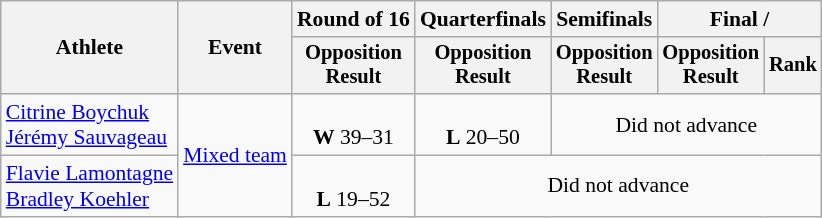<table class="wikitable" style="font-size:90%">
<tr>
<th rowspan="2">Athlete</th>
<th rowspan="2">Event</th>
<th>Round of 16</th>
<th>Quarterfinals</th>
<th>Semifinals</th>
<th colspan=2>Final / </th>
</tr>
<tr style="font-size:95%">
<th>Opposition<br>Result</th>
<th>Opposition<br>Result</th>
<th>Opposition<br>Result</th>
<th>Opposition<br>Result</th>
<th>Rank</th>
</tr>
<tr align=center>
<td align=left><a href='#'>Citrine Boychuk</a><br><a href='#'>Jérémy Sauvageau</a></td>
<td align=left rowspan=2><a href='#'>Mixed team</a></td>
<td><br><strong>W</strong> 39–31</td>
<td><br><strong>L</strong> 20–50</td>
<td colspan=3>Did not advance</td>
</tr>
<tr align=center>
<td align=left><a href='#'>Flavie Lamontagne</a><br><a href='#'>Bradley Koehler</a></td>
<td><br><strong>L</strong> 19–52</td>
<td colspan=4>Did not advance</td>
</tr>
</table>
